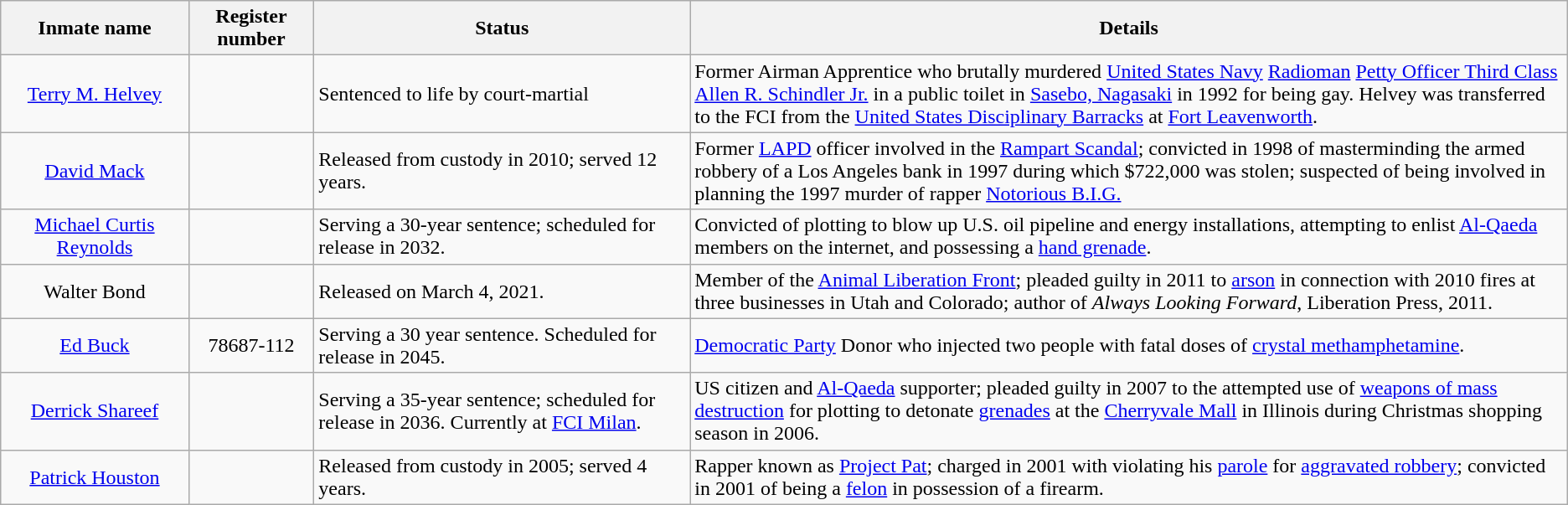<table class="wikitable sortable">
<tr>
<th width="12%">Inmate name</th>
<th width="8%">Register number</th>
<th width="24%">Status</th>
<th width="60%">Details</th>
</tr>
<tr>
<td style="text-align:center;"><a href='#'>Terry M. Helvey</a></td>
<td style="text-align:center;"></td>
<td>Sentenced to life by court-martial </td>
<td>Former Airman Apprentice who brutally murdered <a href='#'>United States Navy</a> <a href='#'>Radioman</a> <a href='#'>Petty Officer Third Class</a> <a href='#'>Allen R. Schindler Jr.</a> in a public toilet in <a href='#'>Sasebo, Nagasaki</a> in 1992 for being gay. Helvey was transferred to the FCI from the <a href='#'>United States Disciplinary Barracks</a> at <a href='#'>Fort Leavenworth</a>.</td>
</tr>
<tr>
<td style="text-align:center;"><a href='#'>David Mack</a></td>
<td style="text-align:center;"></td>
<td>Released from custody in 2010; served 12 years.</td>
<td>Former <a href='#'>LAPD</a> officer involved in the <a href='#'>Rampart Scandal</a>; convicted in 1998 of masterminding the armed robbery of a Los Angeles bank in 1997 during which $722,000 was stolen; suspected of being involved in planning the 1997 murder of rapper <a href='#'>Notorious B.I.G.</a></td>
</tr>
<tr>
<td style="text-align:center;"><a href='#'>Michael Curtis Reynolds</a></td>
<td style="text-align:center;"></td>
<td>Serving a 30-year sentence; scheduled for release in 2032.</td>
<td>Convicted of plotting to blow up U.S. oil pipeline and energy installations, attempting to enlist <a href='#'>Al-Qaeda</a> members on the internet, and possessing a <a href='#'>hand grenade</a>.</td>
</tr>
<tr>
<td style="text-align:center;">Walter Bond</td>
<td style="text-align:center;"></td>
<td>Released on March 4, 2021.</td>
<td>Member of the <a href='#'>Animal Liberation Front</a>; pleaded guilty in 2011 to <a href='#'>arson</a> in connection with 2010 fires at three businesses in Utah and Colorado; author of <em>Always Looking Forward</em>, Liberation Press, 2011.</td>
</tr>
<tr>
<td style="text-align:center;"><a href='#'>Ed Buck</a></td>
<td style="text-align:center;">78687-112</td>
<td>Serving a 30 year sentence. Scheduled for release in 2045.</td>
<td><a href='#'>Democratic Party</a> Donor who injected two people with fatal doses of <a href='#'>crystal methamphetamine</a>.</td>
</tr>
<tr>
<td style="text-align:center;"><a href='#'>Derrick Shareef</a></td>
<td style="text-align:center;"></td>
<td>Serving a 35-year sentence; scheduled for release in 2036. Currently at <a href='#'>FCI Milan</a>.</td>
<td>US citizen and <a href='#'>Al-Qaeda</a> supporter; pleaded guilty in 2007 to the attempted use of <a href='#'>weapons of mass destruction</a> for plotting to detonate <a href='#'>grenades</a> at the <a href='#'>Cherryvale Mall</a> in Illinois during Christmas shopping season in 2006.</td>
</tr>
<tr>
<td style="text-align:center;"><a href='#'>Patrick Houston</a></td>
<td style="text-align:center;"></td>
<td>Released from custody in 2005; served 4 years.</td>
<td>Rapper known as <a href='#'>Project Pat</a>; charged in 2001 with violating his <a href='#'>parole</a> for <a href='#'>aggravated robbery</a>; convicted in 2001 of being a <a href='#'>felon</a> in possession of a firearm.</td>
</tr>
</table>
